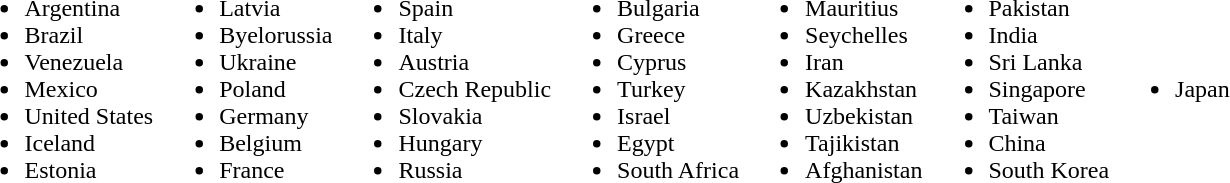<table>
<tr>
<td><br><ul><li>Argentina</li><li>Brazil</li><li>Venezuela</li><li>Mexico</li><li>United States</li><li>Iceland</li><li>Estonia</li></ul></td>
<td><br><ul><li>Latvia</li><li>Byelorussia</li><li>Ukraine</li><li>Poland</li><li>Germany</li><li>Belgium</li><li>France</li></ul></td>
<td><br><ul><li>Spain</li><li>Italy</li><li>Austria</li><li>Czech Republic</li><li>Slovakia</li><li>Hungary</li><li>Russia</li></ul></td>
<td><br><ul><li>Bulgaria</li><li>Greece</li><li>Cyprus</li><li>Turkey</li><li>Israel</li><li>Egypt</li><li>South Africa</li></ul></td>
<td><br><ul><li>Mauritius</li><li>Seychelles</li><li>Iran</li><li>Kazakhstan</li><li>Uzbekistan</li><li>Tajikistan</li><li>Afghanistan</li></ul></td>
<td><br><ul><li>Pakistan</li><li>India</li><li>Sri Lanka</li><li>Singapore</li><li>Taiwan</li><li>China</li><li>South Korea</li></ul></td>
<td><br><ul><li>Japan</li></ul></td>
</tr>
</table>
